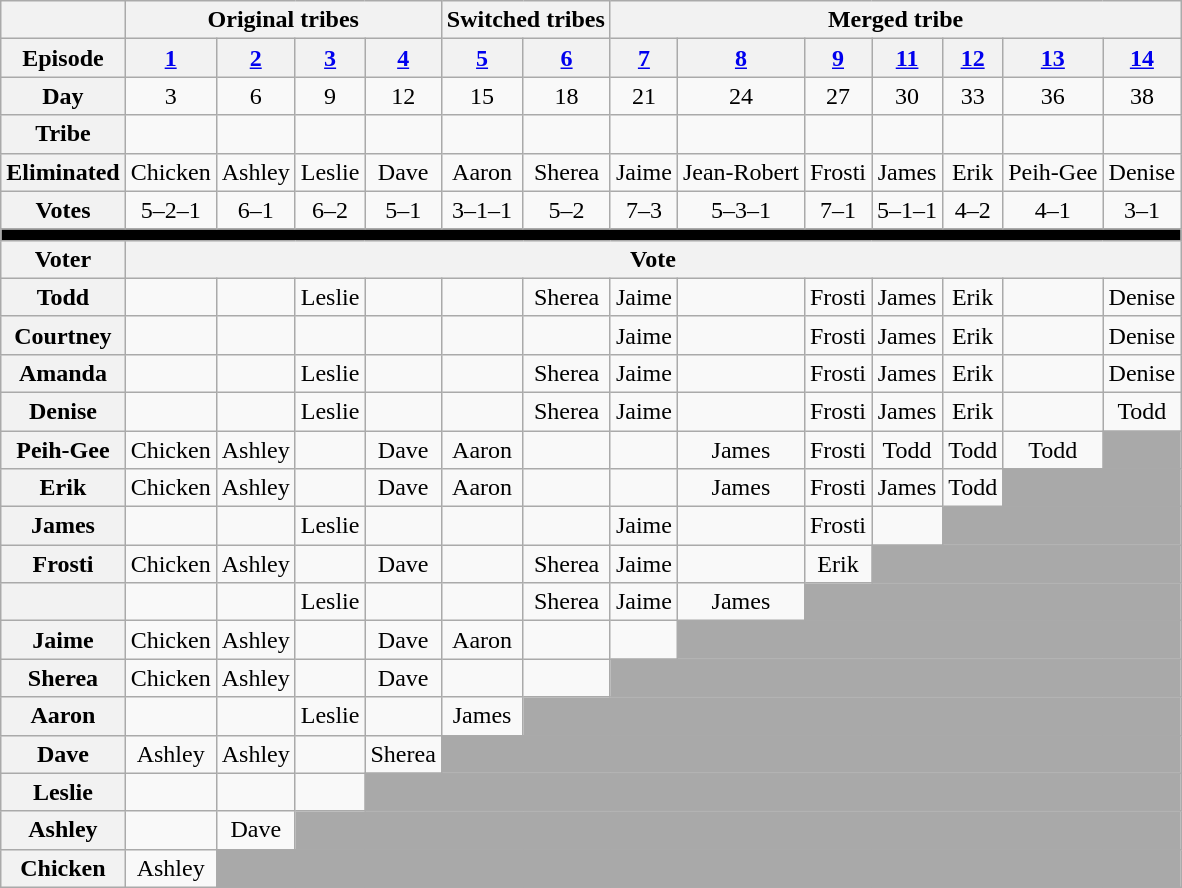<table class="wikitable" style="text-align:center">
<tr>
<th></th>
<th colspan=4>Original tribes</th>
<th colspan=2>Switched tribes</th>
<th colspan=7>Merged tribe</th>
</tr>
<tr>
<th>Episode</th>
<th><a href='#'>1</a></th>
<th><a href='#'>2</a></th>
<th><a href='#'>3</a></th>
<th><a href='#'>4</a></th>
<th><a href='#'>5</a></th>
<th><a href='#'>6</a></th>
<th><a href='#'>7</a></th>
<th><a href='#'>8</a></th>
<th><a href='#'>9</a></th>
<th><a href='#'>11</a></th>
<th><a href='#'>12</a></th>
<th><a href='#'>13</a></th>
<th><a href='#'>14</a></th>
</tr>
<tr>
<th>Day</th>
<td>3</td>
<td>6</td>
<td>9</td>
<td>12</td>
<td>15</td>
<td>18</td>
<td>21</td>
<td>24</td>
<td>27</td>
<td>30</td>
<td>33</td>
<td>36</td>
<td>38</td>
</tr>
<tr>
<th>Tribe</th>
<td></td>
<td></td>
<td></td>
<td></td>
<td></td>
<td></td>
<td></td>
<td></td>
<td></td>
<td></td>
<td></td>
<td></td>
<td></td>
</tr>
<tr>
<th>Eliminated</th>
<td>Chicken</td>
<td>Ashley</td>
<td>Leslie</td>
<td>Dave</td>
<td>Aaron</td>
<td>Sherea</td>
<td>Jaime</td>
<td>Jean-Robert</td>
<td>Frosti</td>
<td>James</td>
<td>Erik</td>
<td>Peih-Gee</td>
<td>Denise</td>
</tr>
<tr>
<th>Votes</th>
<td>5–2–1</td>
<td>6–1</td>
<td>6–2</td>
<td>5–1</td>
<td>3–1–1</td>
<td>5–2</td>
<td>7–3</td>
<td>5–3–1</td>
<td>7–1</td>
<td>5–1–1</td>
<td>4–2</td>
<td>4–1</td>
<td>3–1</td>
</tr>
<tr>
<td colspan=16 bgcolor=black></td>
</tr>
<tr>
<th>Voter</th>
<th colspan=13>Vote</th>
</tr>
<tr>
<th>Todd</th>
<td></td>
<td></td>
<td>Leslie</td>
<td></td>
<td></td>
<td>Sherea</td>
<td>Jaime</td>
<td></td>
<td>Frosti</td>
<td>James</td>
<td>Erik</td>
<td></td>
<td>Denise</td>
</tr>
<tr>
<th>Courtney</th>
<td></td>
<td></td>
<td></td>
<td></td>
<td></td>
<td></td>
<td>Jaime</td>
<td></td>
<td>Frosti</td>
<td>James</td>
<td>Erik</td>
<td></td>
<td>Denise</td>
</tr>
<tr>
<th>Amanda</th>
<td></td>
<td></td>
<td>Leslie</td>
<td></td>
<td></td>
<td>Sherea</td>
<td>Jaime</td>
<td></td>
<td>Frosti</td>
<td>James</td>
<td>Erik</td>
<td></td>
<td>Denise</td>
</tr>
<tr>
<th>Denise</th>
<td></td>
<td></td>
<td>Leslie</td>
<td></td>
<td></td>
<td>Sherea</td>
<td>Jaime</td>
<td></td>
<td>Frosti</td>
<td>James</td>
<td>Erik</td>
<td></td>
<td>Todd</td>
</tr>
<tr>
<th>Peih-Gee</th>
<td>Chicken</td>
<td>Ashley</td>
<td></td>
<td>Dave</td>
<td>Aaron</td>
<td></td>
<td></td>
<td>James</td>
<td>Frosti</td>
<td>Todd</td>
<td>Todd</td>
<td>Todd</td>
<td bgcolor="darkgray"></td>
</tr>
<tr>
<th>Erik</th>
<td>Chicken</td>
<td>Ashley</td>
<td></td>
<td>Dave</td>
<td>Aaron</td>
<td></td>
<td></td>
<td>James</td>
<td>Frosti</td>
<td>James</td>
<td>Todd</td>
<td colspan=2 bgcolor="darkgray"></td>
</tr>
<tr>
<th>James</th>
<td></td>
<td></td>
<td>Leslie</td>
<td></td>
<td></td>
<td></td>
<td>Jaime</td>
<td></td>
<td>Frosti</td>
<td></td>
<td colspan=3 bgcolor="darkgray"></td>
</tr>
<tr>
<th>Frosti</th>
<td>Chicken</td>
<td>Ashley</td>
<td></td>
<td>Dave</td>
<td></td>
<td>Sherea</td>
<td>Jaime</td>
<td></td>
<td>Erik</td>
<td colspan=4 bgcolor="darkgray"></td>
</tr>
<tr>
<th></th>
<td></td>
<td></td>
<td>Leslie</td>
<td></td>
<td></td>
<td>Sherea</td>
<td>Jaime</td>
<td>James</td>
<td colspan=5 bgcolor="darkgray"></td>
</tr>
<tr>
<th>Jaime</th>
<td>Chicken</td>
<td>Ashley</td>
<td></td>
<td>Dave</td>
<td>Aaron</td>
<td></td>
<td></td>
<td colspan=6 bgcolor="darkgray"></td>
</tr>
<tr>
<th>Sherea</th>
<td>Chicken</td>
<td>Ashley</td>
<td></td>
<td>Dave</td>
<td></td>
<td></td>
<td colspan=7 bgcolor="darkgray"></td>
</tr>
<tr>
<th>Aaron</th>
<td></td>
<td></td>
<td>Leslie</td>
<td></td>
<td>James</td>
<td colspan=8 bgcolor="darkgray"></td>
</tr>
<tr>
<th>Dave</th>
<td>Ashley</td>
<td>Ashley</td>
<td></td>
<td>Sherea</td>
<td colspan=9 bgcolor="darkgray"></td>
</tr>
<tr>
<th>Leslie</th>
<td></td>
<td></td>
<td></td>
<td colspan=10 bgcolor="darkgray"></td>
</tr>
<tr>
<th>Ashley</th>
<td></td>
<td>Dave</td>
<td colspan=11 bgcolor="darkgray"></td>
</tr>
<tr>
<th>Chicken</th>
<td>Ashley</td>
<td colspan=12 bgcolor="darkgray"></td>
</tr>
</table>
